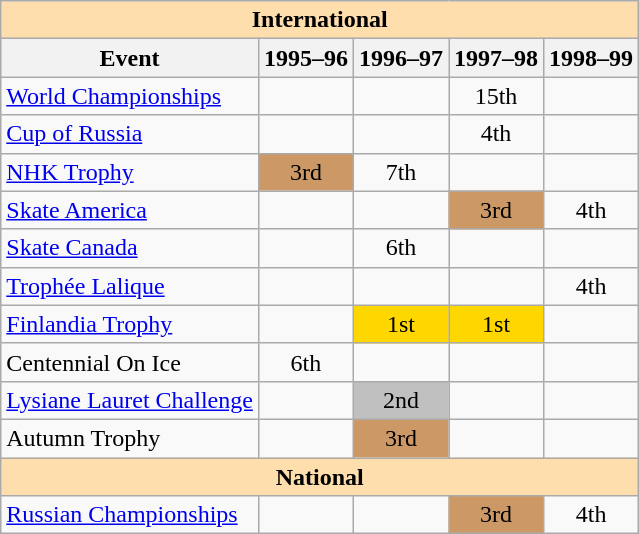<table class="wikitable" style="text-align:center">
<tr>
<th style="background-color: #ffdead; " colspan=5 align=center><strong>International</strong></th>
</tr>
<tr>
<th>Event</th>
<th>1995–96</th>
<th>1996–97</th>
<th>1997–98</th>
<th>1998–99</th>
</tr>
<tr>
<td align=left><a href='#'>World Championships</a></td>
<td></td>
<td></td>
<td>15th</td>
<td></td>
</tr>
<tr>
<td align=left> <a href='#'>Cup of Russia</a></td>
<td></td>
<td></td>
<td>4th</td>
<td></td>
</tr>
<tr>
<td align=left> <a href='#'>NHK Trophy</a></td>
<td bgcolor=cc9966>3rd</td>
<td>7th</td>
<td></td>
<td></td>
</tr>
<tr>
<td align=left> <a href='#'>Skate America</a></td>
<td></td>
<td></td>
<td bgcolor=cc9966>3rd</td>
<td>4th</td>
</tr>
<tr>
<td align=left> <a href='#'>Skate Canada</a></td>
<td></td>
<td>6th</td>
<td></td>
<td></td>
</tr>
<tr>
<td align=left> <a href='#'>Trophée Lalique</a></td>
<td></td>
<td></td>
<td></td>
<td>4th</td>
</tr>
<tr>
<td align=left><a href='#'>Finlandia Trophy</a></td>
<td></td>
<td bgcolor=gold>1st</td>
<td bgcolor=gold>1st</td>
<td></td>
</tr>
<tr>
<td align=left>Centennial On Ice</td>
<td>6th</td>
<td></td>
<td></td>
<td></td>
</tr>
<tr>
<td align=left><a href='#'>Lysiane Lauret Challenge</a></td>
<td></td>
<td bgcolor=silver>2nd</td>
<td></td>
<td></td>
</tr>
<tr>
<td align=left>Autumn Trophy</td>
<td></td>
<td bgcolor=cc9966>3rd</td>
<td></td>
<td></td>
</tr>
<tr>
<th style="background-color: #ffdead; " colspan=5 align=center><strong>National</strong></th>
</tr>
<tr>
<td align=left><a href='#'>Russian Championships</a></td>
<td></td>
<td></td>
<td bgcolor=cc9966>3rd</td>
<td>4th</td>
</tr>
</table>
